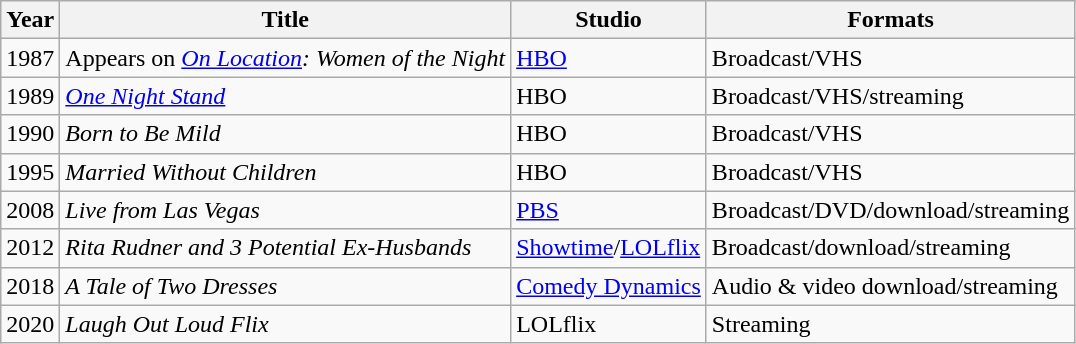<table class="wikitable sortable">
<tr>
<th>Year</th>
<th>Title</th>
<th>Studio</th>
<th>Formats</th>
</tr>
<tr>
<td>1987</td>
<td>Appears on <em><a href='#'>On Location</a>: Women of the Night</em></td>
<td><a href='#'>HBO</a></td>
<td>Broadcast/VHS</td>
</tr>
<tr>
<td>1989</td>
<td><em><a href='#'>One Night Stand</a></em></td>
<td>HBO</td>
<td>Broadcast/VHS/streaming</td>
</tr>
<tr>
<td>1990</td>
<td><em>Born to Be Mild</em></td>
<td>HBO</td>
<td>Broadcast/VHS</td>
</tr>
<tr>
<td>1995</td>
<td><em>Married Without Children</em></td>
<td>HBO</td>
<td>Broadcast/VHS</td>
</tr>
<tr>
<td>2008</td>
<td><em>Live from Las Vegas</em></td>
<td><a href='#'>PBS</a></td>
<td>Broadcast/DVD/download/streaming</td>
</tr>
<tr>
<td>2012</td>
<td><em>Rita Rudner and 3 Potential Ex-Husbands</em></td>
<td><a href='#'>Showtime</a>/<a href='#'>LOLflix</a></td>
<td>Broadcast/download/streaming</td>
</tr>
<tr>
<td>2018</td>
<td><em>A Tale of Two Dresses</em></td>
<td><a href='#'>Comedy Dynamics</a></td>
<td>Audio & video download/streaming</td>
</tr>
<tr>
<td>2020</td>
<td><em>Laugh Out Loud Flix</em></td>
<td>LOLflix</td>
<td>Streaming</td>
</tr>
</table>
